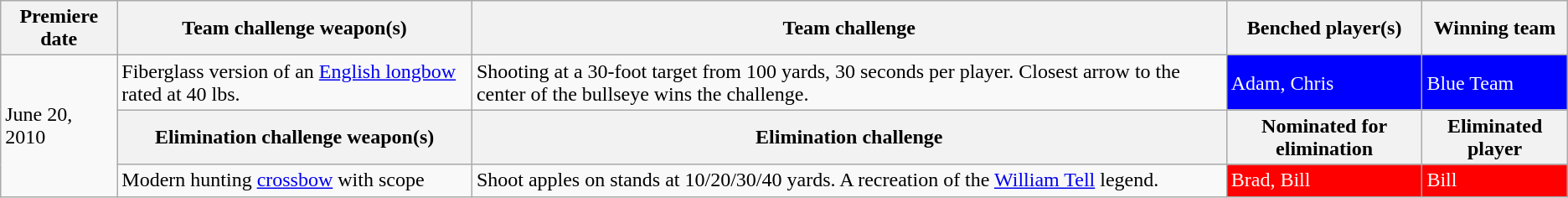<table class="wikitable">
<tr>
<th>Premiere date</th>
<th>Team challenge weapon(s)</th>
<th>Team challenge</th>
<th>Benched player(s)</th>
<th>Winning team</th>
</tr>
<tr>
<td rowspan="3">June 20, 2010</td>
<td>Fiberglass version of an <a href='#'>English longbow</a> rated at 40 lbs.</td>
<td>Shooting at a 30-foot target from 100 yards, 30 seconds per player. Closest arrow to the center of the bullseye wins the challenge.</td>
<td style="background:blue; color:white;">Adam, Chris</td>
<td style="background:blue; color:white;">Blue Team</td>
</tr>
<tr>
<th>Elimination challenge weapon(s)</th>
<th>Elimination challenge</th>
<th>Nominated for elimination</th>
<th>Eliminated player</th>
</tr>
<tr>
<td>Modern hunting <a href='#'>crossbow</a> with scope</td>
<td>Shoot apples on stands at 10/20/30/40 yards. A recreation of the <a href='#'>William Tell</a> legend.</td>
<td style="background:red; color:white;">Brad, Bill</td>
<td style="background:red; color:white;">Bill</td>
</tr>
</table>
